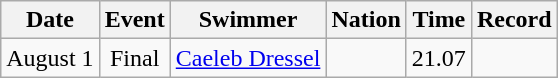<table class="wikitable sortable" style="text-align:center" style=text-align:center>
<tr>
<th>Date</th>
<th>Event</th>
<th>Swimmer</th>
<th>Nation</th>
<th>Time</th>
<th>Record</th>
</tr>
<tr>
<td>August 1</td>
<td>Final</td>
<td align=left><a href='#'>Caeleb Dressel</a></td>
<td align=left></td>
<td>21.07</td>
<td></td>
</tr>
</table>
